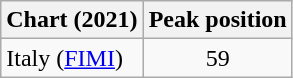<table class="wikitable sortable">
<tr>
<th>Chart (2021)</th>
<th>Peak position</th>
</tr>
<tr>
<td>Italy (<a href='#'>FIMI</a>) </td>
<td align="center">59</td>
</tr>
</table>
